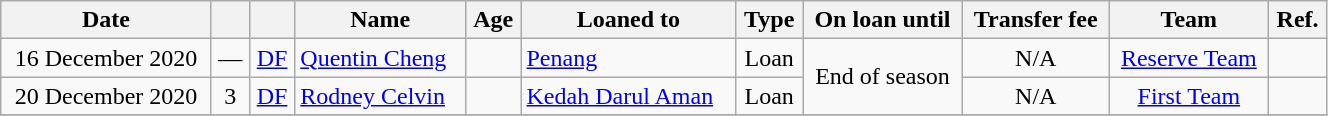<table class="wikitable sortable" style="width:70%; text-align:center; font-size:100%; text-align:centre;">
<tr>
<th>Date</th>
<th></th>
<th></th>
<th>Name</th>
<th>Age</th>
<th>Loaned to</th>
<th>Type</th>
<th>On loan until</th>
<th>Transfer fee</th>
<th>Team</th>
<th>Ref.</th>
</tr>
<tr>
<td>16 December 2020</td>
<td>—</td>
<td><a href='#'>DF</a></td>
<td style="text-align:left"> <a href='#'>Quentin Cheng</a></td>
<td></td>
<td style="text-align:left"> <a href='#'>Penang</a></td>
<td>Loan</td>
<td rowspan="2">End of season</td>
<td>N/A</td>
<td><a href='#'>Reserve Team</a></td>
<td></td>
</tr>
<tr>
<td>20 December 2020</td>
<td>3</td>
<td><a href='#'>DF</a></td>
<td style="text-align:left"> <a href='#'>Rodney Celvin</a></td>
<td></td>
<td style="text-align:left"> <a href='#'>Kedah Darul Aman</a></td>
<td>Loan</td>
<td>N/A</td>
<td><a href='#'>First Team</a></td>
<td></td>
</tr>
<tr>
</tr>
</table>
